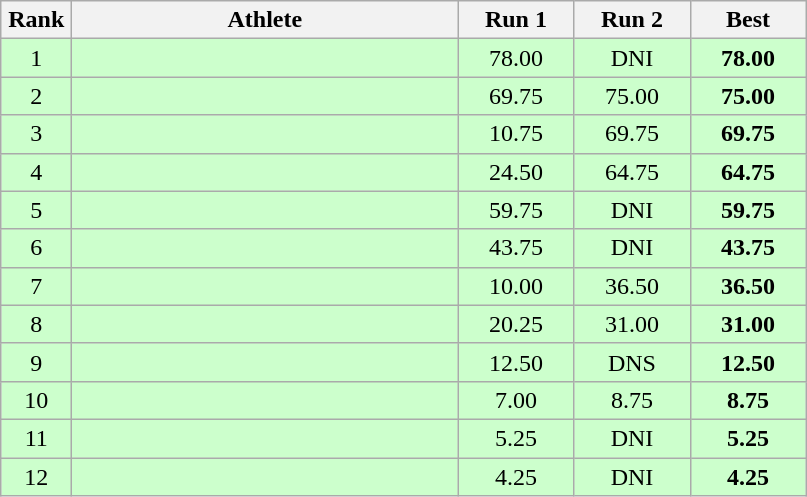<table class=wikitable style="text-align:center">
<tr>
<th width=40>Rank</th>
<th width=250>Athlete</th>
<th width=70>Run 1</th>
<th width=70>Run 2</th>
<th width=70>Best</th>
</tr>
<tr bgcolor="ccffcc">
<td>1</td>
<td align=left></td>
<td>78.00</td>
<td>DNI</td>
<td><strong>78.00</strong></td>
</tr>
<tr bgcolor="ccffcc">
<td>2</td>
<td align=left></td>
<td>69.75</td>
<td>75.00</td>
<td><strong>75.00</strong></td>
</tr>
<tr bgcolor="ccffcc">
<td>3</td>
<td align=left></td>
<td>10.75</td>
<td>69.75</td>
<td><strong>69.75</strong></td>
</tr>
<tr bgcolor="ccffcc">
<td>4</td>
<td align=left></td>
<td>24.50</td>
<td>64.75</td>
<td><strong>64.75</strong></td>
</tr>
<tr bgcolor="ccffcc">
<td>5</td>
<td align=left></td>
<td>59.75</td>
<td>DNI</td>
<td><strong>59.75</strong></td>
</tr>
<tr bgcolor="ccffcc">
<td>6</td>
<td align=left></td>
<td>43.75</td>
<td>DNI</td>
<td><strong>43.75</strong></td>
</tr>
<tr bgcolor="ccffcc">
<td>7</td>
<td align=left></td>
<td>10.00</td>
<td>36.50</td>
<td><strong>36.50</strong></td>
</tr>
<tr bgcolor="ccffcc">
<td>8</td>
<td align=left></td>
<td>20.25</td>
<td>31.00</td>
<td><strong>31.00</strong></td>
</tr>
<tr bgcolor="ccffcc">
<td>9</td>
<td align=left></td>
<td>12.50</td>
<td>DNS</td>
<td><strong>12.50</strong></td>
</tr>
<tr bgcolor="ccffcc">
<td>10</td>
<td align=left></td>
<td>7.00</td>
<td>8.75</td>
<td><strong>8.75</strong></td>
</tr>
<tr bgcolor="ccffcc">
<td>11</td>
<td align=left></td>
<td>5.25</td>
<td>DNI</td>
<td><strong>5.25</strong></td>
</tr>
<tr bgcolor="ccffcc">
<td>12</td>
<td align=left></td>
<td>4.25</td>
<td>DNI</td>
<td><strong>4.25</strong></td>
</tr>
</table>
